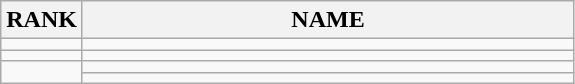<table class="wikitable">
<tr>
<th>RANK</th>
<th style="width: 20em">NAME</th>
</tr>
<tr>
<td align="center"></td>
<td></td>
</tr>
<tr>
<td align="center"></td>
<td></td>
</tr>
<tr>
<td rowspan=2 align="center"></td>
<td></td>
</tr>
<tr>
<td></td>
</tr>
</table>
